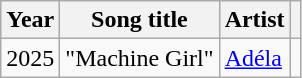<table class="wikitable plainrowheaders sortable">
<tr>
<th scope="col">Year</th>
<th scope="col">Song title</th>
<th scope="col">Artist</th>
<th scope="col" class="unsortable"></th>
</tr>
<tr>
<td rowspan="2">2025</td>
<td>"Machine Girl"</td>
<td><a href='#'>Adéla</a></td>
<td style="text-align:center"></td>
</tr>
</table>
